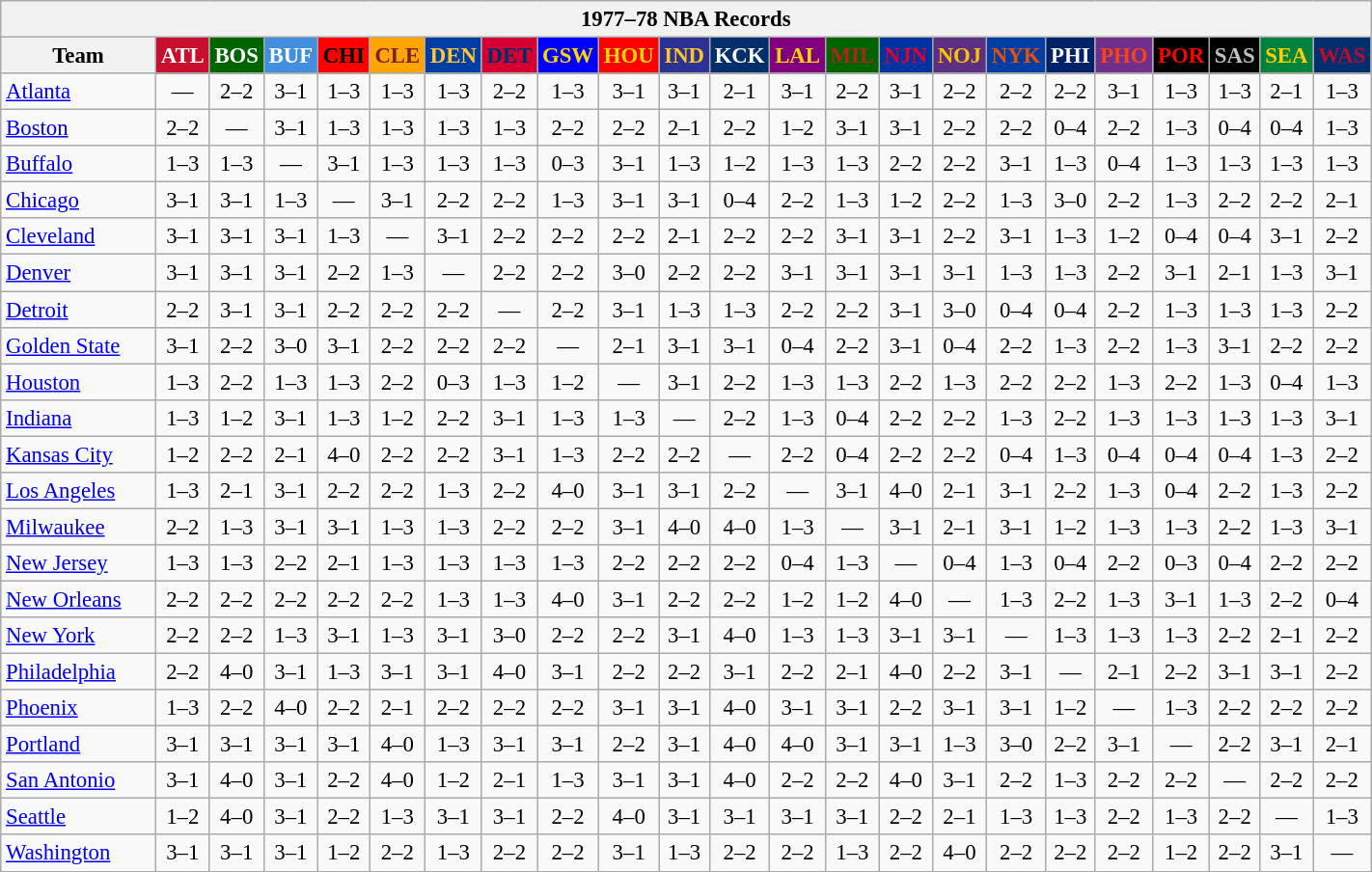<table class="wikitable" style="font-size:95%; text-align:center;">
<tr>
<th colspan=23>1977–78 NBA Records</th>
</tr>
<tr>
<th width=100>Team</th>
<th style="background:#C90F2E;color:#FFFFFF;width=35">ATL</th>
<th style="background:#006400;color:#FFFFFF;width=35">BOS</th>
<th style="background:#428FDF;color:#FFFFFF;width=35">BUF</th>
<th style="background:#FF0000;color:#000000;width=35">CHI</th>
<th style="background:#FFA402;color:#77222F;width=35">CLE</th>
<th style="background:#003EA4;color:#FDC835;width=35">DEN</th>
<th style="background:#D40032;color:#012D6C;width=35">DET</th>
<th style="background:#0000FF;color:#FFD700;width=35">GSW</th>
<th style="background:#FF0000;color:#FFD700;width=35">HOU</th>
<th style="background:#2C3294;color:#FCC624;width=35">IND</th>
<th style="background:#012F6B;color:#FFFFFF;width=35">KCK</th>
<th style="background:#800080;color:#FFD700;width=35">LAL</th>
<th style="background:#006400;color:#B22222;width=35">MIL</th>
<th style="background:#0032A1;color:#E5002B;width=35">NJN</th>
<th style="background:#5C2F83;color:#FCC200;width=35">NOJ</th>
<th style="background:#003EA4;color:#E35208;width=35">NYK</th>
<th style="background:#012268;color:#FFFFFF;width=35">PHI</th>
<th style="background:#702F8B;color:#FA4417;width=35">PHO</th>
<th style="background:#000000;color:#FF0000;width=35">POR</th>
<th style="background:#000000;color:#C0C0C0;width=35">SAS</th>
<th style="background:#00843D;color:#FFCD01;width=35">SEA</th>
<th style="background:#012F6D;color:#BA0C2F;width=35">WAS</th>
</tr>
<tr>
<td style="text-align:left;"><a href='#'>Atlanta</a></td>
<td>—</td>
<td>2–2</td>
<td>3–1</td>
<td>1–3</td>
<td>1–3</td>
<td>1–3</td>
<td>2–2</td>
<td>1–3</td>
<td>3–1</td>
<td>3–1</td>
<td>2–1</td>
<td>3–1</td>
<td>2–2</td>
<td>3–1</td>
<td>2–2</td>
<td>2–2</td>
<td>2–2</td>
<td>3–1</td>
<td>1–3</td>
<td>1–3</td>
<td>2–1</td>
<td>1–3</td>
</tr>
<tr>
<td style="text-align:left;"><a href='#'>Boston</a></td>
<td>2–2</td>
<td>—</td>
<td>3–1</td>
<td>1–3</td>
<td>1–3</td>
<td>1–3</td>
<td>1–3</td>
<td>2–2</td>
<td>2–2</td>
<td>2–1</td>
<td>2–2</td>
<td>1–2</td>
<td>3–1</td>
<td>3–1</td>
<td>2–2</td>
<td>2–2</td>
<td>0–4</td>
<td>2–2</td>
<td>1–3</td>
<td>0–4</td>
<td>0–4</td>
<td>1–3</td>
</tr>
<tr>
<td style="text-align:left;"><a href='#'>Buffalo</a></td>
<td>1–3</td>
<td>1–3</td>
<td>—</td>
<td>3–1</td>
<td>1–3</td>
<td>1–3</td>
<td>1–3</td>
<td>0–3</td>
<td>3–1</td>
<td>1–3</td>
<td>1–2</td>
<td>1–3</td>
<td>1–3</td>
<td>2–2</td>
<td>2–2</td>
<td>3–1</td>
<td>1–3</td>
<td>0–4</td>
<td>1–3</td>
<td>1–3</td>
<td>1–3</td>
<td>1–3</td>
</tr>
<tr>
<td style="text-align:left;"><a href='#'>Chicago</a></td>
<td>3–1</td>
<td>3–1</td>
<td>1–3</td>
<td>—</td>
<td>3–1</td>
<td>2–2</td>
<td>2–2</td>
<td>1–3</td>
<td>3–1</td>
<td>3–1</td>
<td>0–4</td>
<td>2–2</td>
<td>1–3</td>
<td>1–2</td>
<td>2–2</td>
<td>1–3</td>
<td>3–0</td>
<td>2–2</td>
<td>1–3</td>
<td>2–2</td>
<td>2–2</td>
<td>2–1</td>
</tr>
<tr>
<td style="text-align:left;"><a href='#'>Cleveland</a></td>
<td>3–1</td>
<td>3–1</td>
<td>3–1</td>
<td>1–3</td>
<td>—</td>
<td>3–1</td>
<td>2–2</td>
<td>2–2</td>
<td>2–2</td>
<td>2–1</td>
<td>2–2</td>
<td>2–2</td>
<td>3–1</td>
<td>3–1</td>
<td>2–2</td>
<td>3–1</td>
<td>1–3</td>
<td>1–2</td>
<td>0–4</td>
<td>0–4</td>
<td>3–1</td>
<td>2–2</td>
</tr>
<tr>
<td style="text-align:left;"><a href='#'>Denver</a></td>
<td>3–1</td>
<td>3–1</td>
<td>3–1</td>
<td>2–2</td>
<td>1–3</td>
<td>—</td>
<td>2–2</td>
<td>2–2</td>
<td>3–0</td>
<td>2–2</td>
<td>2–2</td>
<td>3–1</td>
<td>3–1</td>
<td>3–1</td>
<td>3–1</td>
<td>1–3</td>
<td>1–3</td>
<td>2–2</td>
<td>3–1</td>
<td>2–1</td>
<td>1–3</td>
<td>3–1</td>
</tr>
<tr>
<td style="text-align:left;"><a href='#'>Detroit</a></td>
<td>2–2</td>
<td>3–1</td>
<td>3–1</td>
<td>2–2</td>
<td>2–2</td>
<td>2–2</td>
<td>—</td>
<td>2–2</td>
<td>3–1</td>
<td>1–3</td>
<td>1–3</td>
<td>2–2</td>
<td>2–2</td>
<td>3–1</td>
<td>3–0</td>
<td>0–4</td>
<td>0–4</td>
<td>2–2</td>
<td>1–3</td>
<td>1–3</td>
<td>1–3</td>
<td>2–2</td>
</tr>
<tr>
<td style="text-align:left;"><a href='#'>Golden State</a></td>
<td>3–1</td>
<td>2–2</td>
<td>3–0</td>
<td>3–1</td>
<td>2–2</td>
<td>2–2</td>
<td>2–2</td>
<td>—</td>
<td>2–1</td>
<td>3–1</td>
<td>3–1</td>
<td>0–4</td>
<td>2–2</td>
<td>3–1</td>
<td>0–4</td>
<td>2–2</td>
<td>1–3</td>
<td>2–2</td>
<td>1–3</td>
<td>3–1</td>
<td>2–2</td>
<td>2–2</td>
</tr>
<tr>
<td style="text-align:left;"><a href='#'>Houston</a></td>
<td>1–3</td>
<td>2–2</td>
<td>1–3</td>
<td>1–3</td>
<td>2–2</td>
<td>0–3</td>
<td>1–3</td>
<td>1–2</td>
<td>—</td>
<td>3–1</td>
<td>2–2</td>
<td>1–3</td>
<td>1–3</td>
<td>2–2</td>
<td>1–3</td>
<td>2–2</td>
<td>2–2</td>
<td>1–3</td>
<td>2–2</td>
<td>1–3</td>
<td>0–4</td>
<td>1–3</td>
</tr>
<tr>
<td style="text-align:left;"><a href='#'>Indiana</a></td>
<td>1–3</td>
<td>1–2</td>
<td>3–1</td>
<td>1–3</td>
<td>1–2</td>
<td>2–2</td>
<td>3–1</td>
<td>1–3</td>
<td>1–3</td>
<td>—</td>
<td>2–2</td>
<td>1–3</td>
<td>0–4</td>
<td>2–2</td>
<td>2–2</td>
<td>1–3</td>
<td>2–2</td>
<td>1–3</td>
<td>1–3</td>
<td>1–3</td>
<td>1–3</td>
<td>3–1</td>
</tr>
<tr>
<td style="text-align:left;"><a href='#'>Kansas City</a></td>
<td>1–2</td>
<td>2–2</td>
<td>2–1</td>
<td>4–0</td>
<td>2–2</td>
<td>2–2</td>
<td>3–1</td>
<td>1–3</td>
<td>2–2</td>
<td>2–2</td>
<td>—</td>
<td>2–2</td>
<td>0–4</td>
<td>2–2</td>
<td>2–2</td>
<td>0–4</td>
<td>1–3</td>
<td>0–4</td>
<td>0–4</td>
<td>0–4</td>
<td>1–3</td>
<td>2–2</td>
</tr>
<tr>
<td style="text-align:left;"><a href='#'>Los Angeles</a></td>
<td>1–3</td>
<td>2–1</td>
<td>3–1</td>
<td>2–2</td>
<td>2–2</td>
<td>1–3</td>
<td>2–2</td>
<td>4–0</td>
<td>3–1</td>
<td>3–1</td>
<td>2–2</td>
<td>—</td>
<td>3–1</td>
<td>4–0</td>
<td>2–1</td>
<td>3–1</td>
<td>2–2</td>
<td>1–3</td>
<td>0–4</td>
<td>2–2</td>
<td>1–3</td>
<td>2–2</td>
</tr>
<tr>
<td style="text-align:left;"><a href='#'>Milwaukee</a></td>
<td>2–2</td>
<td>1–3</td>
<td>3–1</td>
<td>3–1</td>
<td>1–3</td>
<td>1–3</td>
<td>2–2</td>
<td>2–2</td>
<td>3–1</td>
<td>4–0</td>
<td>4–0</td>
<td>1–3</td>
<td>—</td>
<td>3–1</td>
<td>2–1</td>
<td>3–1</td>
<td>1–2</td>
<td>1–3</td>
<td>1–3</td>
<td>2–2</td>
<td>1–3</td>
<td>3–1</td>
</tr>
<tr>
<td style="text-align:left;"><a href='#'>New Jersey</a></td>
<td>1–3</td>
<td>1–3</td>
<td>2–2</td>
<td>2–1</td>
<td>1–3</td>
<td>1–3</td>
<td>1–3</td>
<td>1–3</td>
<td>2–2</td>
<td>2–2</td>
<td>2–2</td>
<td>0–4</td>
<td>1–3</td>
<td>—</td>
<td>0–4</td>
<td>1–3</td>
<td>0–4</td>
<td>2–2</td>
<td>0–3</td>
<td>0–4</td>
<td>2–2</td>
<td>2–2</td>
</tr>
<tr>
<td style="text-align:left;"><a href='#'>New Orleans</a></td>
<td>2–2</td>
<td>2–2</td>
<td>2–2</td>
<td>2–2</td>
<td>2–2</td>
<td>1–3</td>
<td>1–3</td>
<td>4–0</td>
<td>3–1</td>
<td>2–2</td>
<td>2–2</td>
<td>1–2</td>
<td>1–2</td>
<td>4–0</td>
<td>—</td>
<td>1–3</td>
<td>2–2</td>
<td>1–3</td>
<td>3–1</td>
<td>1–3</td>
<td>2–2</td>
<td>0–4</td>
</tr>
<tr>
<td style="text-align:left;"><a href='#'>New York</a></td>
<td>2–2</td>
<td>2–2</td>
<td>1–3</td>
<td>3–1</td>
<td>1–3</td>
<td>3–1</td>
<td>3–0</td>
<td>2–2</td>
<td>2–2</td>
<td>3–1</td>
<td>4–0</td>
<td>1–3</td>
<td>1–3</td>
<td>3–1</td>
<td>3–1</td>
<td>—</td>
<td>1–3</td>
<td>1–3</td>
<td>1–3</td>
<td>2–2</td>
<td>2–1</td>
<td>2–2</td>
</tr>
<tr>
<td style="text-align:left;"><a href='#'>Philadelphia</a></td>
<td>2–2</td>
<td>4–0</td>
<td>3–1</td>
<td>1–3</td>
<td>3–1</td>
<td>3–1</td>
<td>4–0</td>
<td>3–1</td>
<td>2–2</td>
<td>2–2</td>
<td>3–1</td>
<td>2–2</td>
<td>2–1</td>
<td>4–0</td>
<td>2–2</td>
<td>3–1</td>
<td>—</td>
<td>2–1</td>
<td>2–2</td>
<td>3–1</td>
<td>3–1</td>
<td>2–2</td>
</tr>
<tr>
<td style="text-align:left;"><a href='#'>Phoenix</a></td>
<td>1–3</td>
<td>2–2</td>
<td>4–0</td>
<td>2–2</td>
<td>2–1</td>
<td>2–2</td>
<td>2–2</td>
<td>2–2</td>
<td>3–1</td>
<td>3–1</td>
<td>4–0</td>
<td>3–1</td>
<td>3–1</td>
<td>2–2</td>
<td>3–1</td>
<td>3–1</td>
<td>1–2</td>
<td>—</td>
<td>1–3</td>
<td>2–2</td>
<td>2–2</td>
<td>2–2</td>
</tr>
<tr>
<td style="text-align:left;"><a href='#'>Portland</a></td>
<td>3–1</td>
<td>3–1</td>
<td>3–1</td>
<td>3–1</td>
<td>4–0</td>
<td>1–3</td>
<td>3–1</td>
<td>3–1</td>
<td>2–2</td>
<td>3–1</td>
<td>4–0</td>
<td>4–0</td>
<td>3–1</td>
<td>3–1</td>
<td>1–3</td>
<td>3–0</td>
<td>2–2</td>
<td>3–1</td>
<td>—</td>
<td>2–2</td>
<td>3–1</td>
<td>2–1</td>
</tr>
<tr>
<td style="text-align:left;"><a href='#'>San Antonio</a></td>
<td>3–1</td>
<td>4–0</td>
<td>3–1</td>
<td>2–2</td>
<td>4–0</td>
<td>1–2</td>
<td>2–1</td>
<td>1–3</td>
<td>3–1</td>
<td>3–1</td>
<td>4–0</td>
<td>2–2</td>
<td>2–2</td>
<td>4–0</td>
<td>3–1</td>
<td>2–2</td>
<td>1–3</td>
<td>2–2</td>
<td>2–2</td>
<td>—</td>
<td>2–2</td>
<td>2–2</td>
</tr>
<tr>
<td style="text-align:left;"><a href='#'>Seattle</a></td>
<td>1–2</td>
<td>4–0</td>
<td>3–1</td>
<td>2–2</td>
<td>1–3</td>
<td>3–1</td>
<td>3–1</td>
<td>2–2</td>
<td>4–0</td>
<td>3–1</td>
<td>3–1</td>
<td>3–1</td>
<td>3–1</td>
<td>2–2</td>
<td>2–1</td>
<td>1–3</td>
<td>1–3</td>
<td>2–2</td>
<td>1–3</td>
<td>2–2</td>
<td>—</td>
<td>1–3</td>
</tr>
<tr>
<td style="text-align:left;"><a href='#'>Washington</a></td>
<td>3–1</td>
<td>3–1</td>
<td>3–1</td>
<td>1–2</td>
<td>2–2</td>
<td>1–3</td>
<td>2–2</td>
<td>2–2</td>
<td>3–1</td>
<td>1–3</td>
<td>2–2</td>
<td>2–2</td>
<td>1–3</td>
<td>2–2</td>
<td>4–0</td>
<td>2–2</td>
<td>2–2</td>
<td>2–2</td>
<td>1–2</td>
<td>2–2</td>
<td>3–1</td>
<td>—</td>
</tr>
</table>
